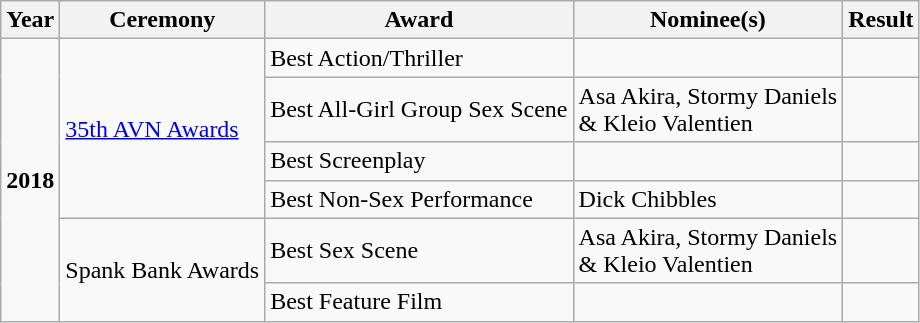<table class="wikitable">
<tr>
<th>Year</th>
<th>Ceremony</th>
<th>Award</th>
<th>Nominee(s)</th>
<th>Result</th>
</tr>
<tr>
<td rowspan="6"><strong>2018</strong></td>
<td rowspan="4"><a href='#'>35th AVN Awards</a></td>
<td>Best Action/Thriller</td>
<td></td>
<td></td>
</tr>
<tr>
<td>Best All-Girl Group Sex Scene</td>
<td>Asa Akira, Stormy Daniels<br>& Kleio Valentien</td>
<td></td>
</tr>
<tr>
<td>Best Screenplay</td>
<td></td>
<td></td>
</tr>
<tr>
<td>Best Non-Sex Performance</td>
<td>Dick Chibbles</td>
<td></td>
</tr>
<tr>
<td rowspan="2">Spank Bank Awards</td>
<td>Best Sex Scene</td>
<td>Asa Akira, Stormy Daniels<br>& Kleio Valentien</td>
<td></td>
</tr>
<tr>
<td>Best Feature Film</td>
<td></td>
<td></td>
</tr>
</table>
